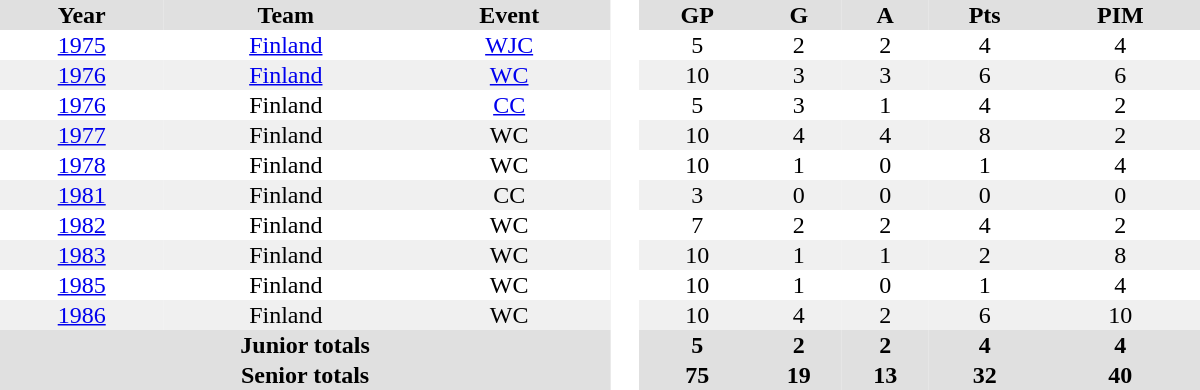<table border="0" cellpadding="1" cellspacing="0" style="text-align:center; width:50em">
<tr ALIGN="center" bgcolor="#e0e0e0">
<th>Year</th>
<th>Team</th>
<th>Event</th>
<th rowspan="99" bgcolor="#ffffff"> </th>
<th>GP</th>
<th>G</th>
<th>A</th>
<th>Pts</th>
<th>PIM</th>
</tr>
<tr>
<td><a href='#'>1975</a></td>
<td><a href='#'>Finland</a></td>
<td><a href='#'>WJC</a></td>
<td>5</td>
<td>2</td>
<td>2</td>
<td>4</td>
<td>4</td>
</tr>
<tr bgcolor="#f0f0f0">
<td><a href='#'>1976</a></td>
<td><a href='#'>Finland</a></td>
<td><a href='#'>WC</a></td>
<td>10</td>
<td>3</td>
<td>3</td>
<td>6</td>
<td>6</td>
</tr>
<tr>
<td><a href='#'>1976</a></td>
<td>Finland</td>
<td><a href='#'>CC</a></td>
<td>5</td>
<td>3</td>
<td>1</td>
<td>4</td>
<td>2</td>
</tr>
<tr bgcolor="#f0f0f0">
<td><a href='#'>1977</a></td>
<td>Finland</td>
<td>WC</td>
<td>10</td>
<td>4</td>
<td>4</td>
<td>8</td>
<td>2</td>
</tr>
<tr>
<td><a href='#'>1978</a></td>
<td>Finland</td>
<td>WC</td>
<td>10</td>
<td>1</td>
<td>0</td>
<td>1</td>
<td>4</td>
</tr>
<tr bgcolor="#f0f0f0">
<td><a href='#'>1981</a></td>
<td>Finland</td>
<td>CC</td>
<td>3</td>
<td>0</td>
<td>0</td>
<td>0</td>
<td>0</td>
</tr>
<tr>
<td><a href='#'>1982</a></td>
<td>Finland</td>
<td>WC</td>
<td>7</td>
<td>2</td>
<td>2</td>
<td>4</td>
<td>2</td>
</tr>
<tr bgcolor="#f0f0f0">
<td><a href='#'>1983</a></td>
<td>Finland</td>
<td>WC</td>
<td>10</td>
<td>1</td>
<td>1</td>
<td>2</td>
<td>8</td>
</tr>
<tr>
<td><a href='#'>1985</a></td>
<td>Finland</td>
<td>WC</td>
<td>10</td>
<td>1</td>
<td>0</td>
<td>1</td>
<td>4</td>
</tr>
<tr bgcolor="#f0f0f0">
<td><a href='#'>1986</a></td>
<td>Finland</td>
<td>WC</td>
<td>10</td>
<td>4</td>
<td>2</td>
<td>6</td>
<td>10</td>
</tr>
<tr bgcolor="#e0e0e0">
<th colspan=3>Junior totals</th>
<th>5</th>
<th>2</th>
<th>2</th>
<th>4</th>
<th>4</th>
</tr>
<tr bgcolor="#e0e0e0">
<th colspan=3>Senior totals</th>
<th>75</th>
<th>19</th>
<th>13</th>
<th>32</th>
<th>40</th>
</tr>
</table>
